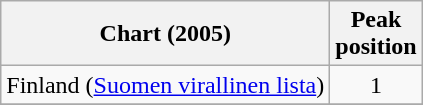<table class="wikitable">
<tr>
<th scope="col">Chart (2005)</th>
<th scope="col">Peak<br>position</th>
</tr>
<tr>
<td>Finland (<a href='#'>Suomen virallinen lista</a>)</td>
<td style="text-align:center;">1</td>
</tr>
<tr>
</tr>
</table>
